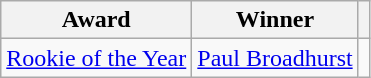<table class="wikitable">
<tr>
<th>Award</th>
<th>Winner</th>
<th></th>
</tr>
<tr>
<td><a href='#'>Rookie of the Year</a></td>
<td> <a href='#'>Paul Broadhurst</a></td>
<td></td>
</tr>
</table>
